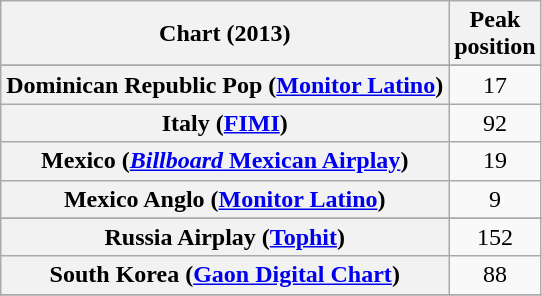<table class="wikitable sortable plainrowheaders" style="text-align:center">
<tr>
<th>Chart (2013)</th>
<th>Peak<br>position</th>
</tr>
<tr>
</tr>
<tr>
<th scope="row">Dominican Republic Pop (<a href='#'>Monitor Latino</a>)</th>
<td>17</td>
</tr>
<tr>
<th scope="row">Italy (<a href='#'>FIMI</a>)</th>
<td>92</td>
</tr>
<tr>
<th scope="row">Mexico (<a href='#'><em>Billboard</em> Mexican Airplay</a>)</th>
<td>19</td>
</tr>
<tr>
<th scope="row">Mexico Anglo (<a href='#'>Monitor Latino</a>)</th>
<td>9</td>
</tr>
<tr>
</tr>
<tr>
<th scope="row">Russia Airplay (<a href='#'>Tophit</a>)</th>
<td>152</td>
</tr>
<tr>
<th scope="row">South Korea (<a href='#'>Gaon Digital Chart</a>)</th>
<td>88</td>
</tr>
<tr>
</tr>
<tr>
</tr>
<tr>
</tr>
<tr>
</tr>
</table>
